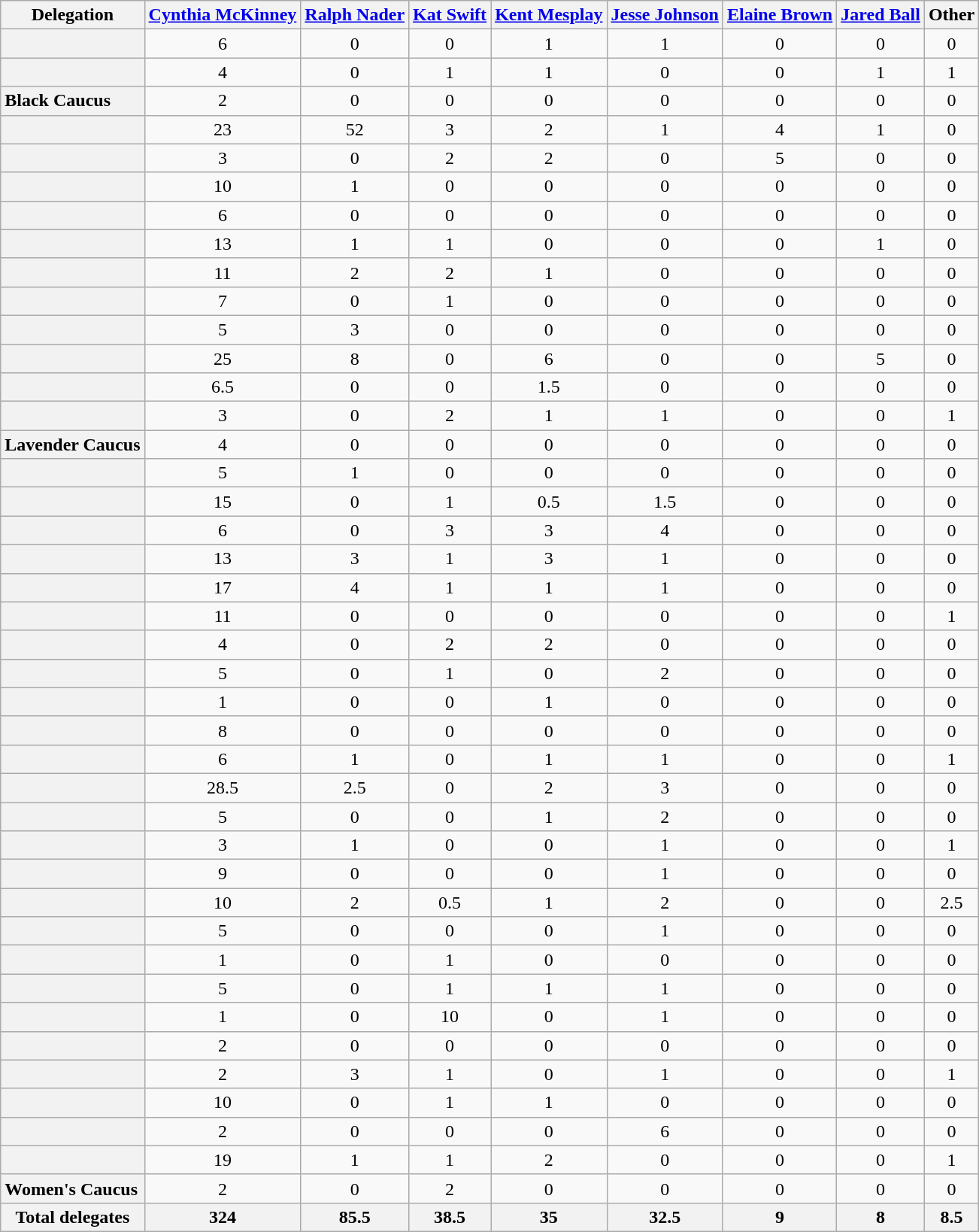<table class="wikitable sortable" style="text-align:center;">
<tr>
<th>Delegation</th>
<th data-sort-type="number"> <a href='#'>Cynthia McKinney</a></th>
<th data-sort-type="number"> <a href='#'>Ralph Nader</a></th>
<th data-sort-type="number"> <a href='#'>Kat Swift</a></th>
<th data-sort-type="number"> <a href='#'>Kent Mesplay</a></th>
<th data-sort-type="number"> <a href='#'>Jesse Johnson</a></th>
<th data-sort-type="number"> <a href='#'>Elaine Brown</a></th>
<th data-sort-type="number"> <a href='#'>Jared Ball</a></th>
<th data-sort-type="number">Other</th>
</tr>
<tr>
<th style="text-align:left;"></th>
<td>6</td>
<td>0</td>
<td>0</td>
<td>1</td>
<td>1</td>
<td>0</td>
<td>0</td>
<td>0</td>
</tr>
<tr>
<th style="text-align:left;"></th>
<td>4</td>
<td>0</td>
<td>1</td>
<td>1</td>
<td>0</td>
<td>0</td>
<td>1</td>
<td>1</td>
</tr>
<tr>
<th style="text-align:left;">Black Caucus</th>
<td>2</td>
<td>0</td>
<td>0</td>
<td>0</td>
<td>0</td>
<td>0</td>
<td>0</td>
<td>0</td>
</tr>
<tr>
<th style="text-align:left;"></th>
<td>23</td>
<td>52</td>
<td>3</td>
<td>2</td>
<td>1</td>
<td>4</td>
<td>1</td>
<td>0</td>
</tr>
<tr>
<th style="text-align:left;"></th>
<td>3</td>
<td>0</td>
<td>2</td>
<td>2</td>
<td>0</td>
<td>5</td>
<td>0</td>
<td>0</td>
</tr>
<tr>
<th style="text-align:left;"></th>
<td>10</td>
<td>1</td>
<td>0</td>
<td>0</td>
<td>0</td>
<td>0</td>
<td>0</td>
<td>0</td>
</tr>
<tr>
<th style="text-align:left;"></th>
<td>6</td>
<td>0</td>
<td>0</td>
<td>0</td>
<td>0</td>
<td>0</td>
<td>0</td>
<td>0</td>
</tr>
<tr>
<th style="text-align:left;"></th>
<td>13</td>
<td>1</td>
<td>1</td>
<td>0</td>
<td>0</td>
<td>0</td>
<td>1</td>
<td>0</td>
</tr>
<tr>
<th style="text-align:left;"></th>
<td>11</td>
<td>2</td>
<td>2</td>
<td>1</td>
<td>0</td>
<td>0</td>
<td>0</td>
<td>0</td>
</tr>
<tr>
<th style="text-align:left;"></th>
<td>7</td>
<td>0</td>
<td>1</td>
<td>0</td>
<td>0</td>
<td>0</td>
<td>0</td>
<td>0</td>
</tr>
<tr>
<th style="text-align:left;"></th>
<td>5</td>
<td>3</td>
<td>0</td>
<td>0</td>
<td>0</td>
<td>0</td>
<td>0</td>
<td>0</td>
</tr>
<tr>
<th style="text-align:left;"></th>
<td>25</td>
<td>8</td>
<td>0</td>
<td>6</td>
<td>0</td>
<td>0</td>
<td>5</td>
<td>0</td>
</tr>
<tr>
<th style="text-align:left;"></th>
<td>6.5</td>
<td>0</td>
<td>0</td>
<td>1.5</td>
<td>0</td>
<td>0</td>
<td>0</td>
<td>0</td>
</tr>
<tr>
<th style="text-align:left;"></th>
<td>3</td>
<td>0</td>
<td>2</td>
<td>1</td>
<td>1</td>
<td>0</td>
<td>0</td>
<td>1</td>
</tr>
<tr>
<th style="text-align:left;">Lavender Caucus</th>
<td>4</td>
<td>0</td>
<td>0</td>
<td>0</td>
<td>0</td>
<td>0</td>
<td>0</td>
<td>0</td>
</tr>
<tr>
<th style="text-align:left;"></th>
<td>5</td>
<td>1</td>
<td>0</td>
<td>0</td>
<td>0</td>
<td>0</td>
<td>0</td>
<td>0</td>
</tr>
<tr>
<th style="text-align:left;"></th>
<td>15</td>
<td>0</td>
<td>1</td>
<td>0.5</td>
<td>1.5</td>
<td>0</td>
<td>0</td>
<td>0</td>
</tr>
<tr>
<th style="text-align:left;"></th>
<td>6</td>
<td>0</td>
<td>3</td>
<td>3</td>
<td>4</td>
<td>0</td>
<td>0</td>
<td>0</td>
</tr>
<tr>
<th style="text-align:left;"></th>
<td>13</td>
<td>3</td>
<td>1</td>
<td>3</td>
<td>1</td>
<td>0</td>
<td>0</td>
<td>0</td>
</tr>
<tr>
<th style="text-align:left;"></th>
<td>17</td>
<td>4</td>
<td>1</td>
<td>1</td>
<td>1</td>
<td>0</td>
<td>0</td>
<td>0</td>
</tr>
<tr>
<th style="text-align:left;"></th>
<td>11</td>
<td>0</td>
<td>0</td>
<td>0</td>
<td>0</td>
<td>0</td>
<td>0</td>
<td>1</td>
</tr>
<tr>
<th style="text-align:left;"></th>
<td>4</td>
<td>0</td>
<td>2</td>
<td>2</td>
<td>0</td>
<td>0</td>
<td>0</td>
<td>0</td>
</tr>
<tr>
<th style="text-align:left;"></th>
<td>5</td>
<td>0</td>
<td>1</td>
<td>0</td>
<td>2</td>
<td>0</td>
<td>0</td>
<td>0</td>
</tr>
<tr>
<th style="text-align:left;"></th>
<td>1</td>
<td>0</td>
<td>0</td>
<td>1</td>
<td>0</td>
<td>0</td>
<td>0</td>
<td>0</td>
</tr>
<tr>
<th style="text-align:left;"></th>
<td>8</td>
<td>0</td>
<td>0</td>
<td>0</td>
<td>0</td>
<td>0</td>
<td>0</td>
<td>0</td>
</tr>
<tr>
<th style="text-align:left;"></th>
<td>6</td>
<td>1</td>
<td>0</td>
<td>1</td>
<td>1</td>
<td>0</td>
<td>0</td>
<td>1</td>
</tr>
<tr>
<th style="text-align:left;"></th>
<td>28.5</td>
<td>2.5</td>
<td>0</td>
<td>2</td>
<td>3</td>
<td>0</td>
<td>0</td>
<td>0</td>
</tr>
<tr>
<th style="text-align:left;"></th>
<td>5</td>
<td>0</td>
<td>0</td>
<td>1</td>
<td>2</td>
<td>0</td>
<td>0</td>
<td>0</td>
</tr>
<tr>
<th style="text-align:left;"></th>
<td>3</td>
<td>1</td>
<td>0</td>
<td>0</td>
<td>1</td>
<td>0</td>
<td>0</td>
<td>1</td>
</tr>
<tr>
<th style="text-align:left;"></th>
<td>9</td>
<td>0</td>
<td>0</td>
<td>0</td>
<td>1</td>
<td>0</td>
<td>0</td>
<td>0</td>
</tr>
<tr>
<th style="text-align:left;"></th>
<td>10</td>
<td>2</td>
<td>0.5</td>
<td>1</td>
<td>2</td>
<td>0</td>
<td>0</td>
<td>2.5</td>
</tr>
<tr>
<th style="text-align:left;"></th>
<td>5</td>
<td>0</td>
<td>0</td>
<td>0</td>
<td>1</td>
<td>0</td>
<td>0</td>
<td>0</td>
</tr>
<tr>
<th style="text-align:left;"></th>
<td>1</td>
<td>0</td>
<td>1</td>
<td>0</td>
<td>0</td>
<td>0</td>
<td>0</td>
<td>0</td>
</tr>
<tr>
<th style="text-align:left;"></th>
<td>5</td>
<td>0</td>
<td>1</td>
<td>1</td>
<td>1</td>
<td>0</td>
<td>0</td>
<td>0</td>
</tr>
<tr>
<th style="text-align:left;"></th>
<td>1</td>
<td>0</td>
<td>10</td>
<td>0</td>
<td>1</td>
<td>0</td>
<td>0</td>
<td>0</td>
</tr>
<tr>
<th style="text-align:left;"></th>
<td>2</td>
<td>0</td>
<td>0</td>
<td>0</td>
<td>0</td>
<td>0</td>
<td>0</td>
<td>0</td>
</tr>
<tr>
<th style="text-align:left;"></th>
<td>2</td>
<td>3</td>
<td>1</td>
<td>0</td>
<td>1</td>
<td>0</td>
<td>0</td>
<td>1</td>
</tr>
<tr>
<th style="text-align:left;"></th>
<td>10</td>
<td>0</td>
<td>1</td>
<td>1</td>
<td>0</td>
<td>0</td>
<td>0</td>
<td>0</td>
</tr>
<tr>
<th style="text-align:left;"></th>
<td>2</td>
<td>0</td>
<td>0</td>
<td>0</td>
<td>6</td>
<td>0</td>
<td>0</td>
<td>0</td>
</tr>
<tr>
<th style="text-align:left;"></th>
<td>19</td>
<td>1</td>
<td>1</td>
<td>2</td>
<td>0</td>
<td>0</td>
<td>0</td>
<td>1</td>
</tr>
<tr>
<th style="text-align:left;">Women's Caucus</th>
<td>2</td>
<td>0</td>
<td>2</td>
<td>0</td>
<td>0</td>
<td>0</td>
<td>0</td>
<td>0</td>
</tr>
<tr>
<th>Total delegates</th>
<th>324</th>
<th>85.5</th>
<th>38.5</th>
<th>35</th>
<th>32.5</th>
<th>9</th>
<th>8</th>
<th>8.5</th>
</tr>
</table>
